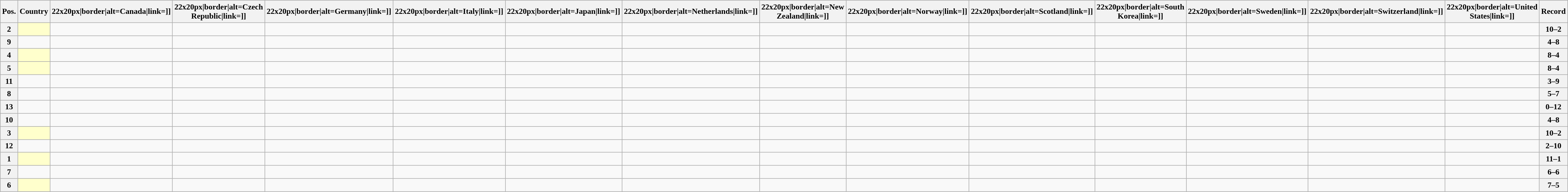<table class="wikitable sortable nowrap" style="text-align:center; font-size:0.9em;">
<tr>
<th>Pos.</th>
<th>Country</th>
<th [[Image:>22x20px|border|alt=Canada|link=]]</th>
<th [[Image:>22x20px|border|alt=Czech Republic|link=]]</th>
<th [[Image:>22x20px|border|alt=Germany|link=]]</th>
<th [[Image:>22x20px|border|alt=Italy|link=]]</th>
<th [[Image:>22x20px|border|alt=Japan|link=]]</th>
<th [[Image:>22x20px|border|alt=Netherlands|link=]]</th>
<th [[Image:>22x20px|border|alt=New Zealand|link=]]</th>
<th [[Image:>22x20px|border|alt=Norway|link=]]</th>
<th [[Image:>22x20px|border|alt=Scotland|link=]]</th>
<th [[Image:>22x20px|border|alt=South Korea|link=]]</th>
<th [[Image:>22x20px|border|alt=Sweden|link=]]</th>
<th [[Image:>22x20px|border|alt=Switzerland|link=]]</th>
<th [[Image:>22x20px|border|alt=United States|link=]]</th>
<th>Record</th>
</tr>
<tr>
<th>2</th>
<td style="text-align:left; background:#ffffcc;"></td>
<td></td>
<td></td>
<td></td>
<td></td>
<td></td>
<td></td>
<td></td>
<td></td>
<td></td>
<td></td>
<td></td>
<td></td>
<td></td>
<th>10–2</th>
</tr>
<tr>
<th>9</th>
<td style="text-align:left;"></td>
<td></td>
<td></td>
<td></td>
<td></td>
<td></td>
<td></td>
<td></td>
<td></td>
<td></td>
<td></td>
<td></td>
<td></td>
<td></td>
<th>4–8</th>
</tr>
<tr>
<th>4</th>
<td style="text-align:left; background:#ffffcc;"></td>
<td></td>
<td></td>
<td></td>
<td></td>
<td></td>
<td></td>
<td></td>
<td></td>
<td></td>
<td></td>
<td></td>
<td></td>
<td></td>
<th>8–4</th>
</tr>
<tr>
<th>5</th>
<td style="text-align:left; background:#ffffcc;"></td>
<td></td>
<td></td>
<td></td>
<td></td>
<td></td>
<td></td>
<td></td>
<td></td>
<td></td>
<td></td>
<td></td>
<td></td>
<td></td>
<th>8–4</th>
</tr>
<tr>
<th>11</th>
<td style="text-align:left;"></td>
<td></td>
<td></td>
<td></td>
<td></td>
<td></td>
<td></td>
<td></td>
<td></td>
<td></td>
<td></td>
<td></td>
<td></td>
<td></td>
<th>3–9</th>
</tr>
<tr>
<th>8</th>
<td style="text-align:left;"></td>
<td></td>
<td></td>
<td></td>
<td></td>
<td></td>
<td></td>
<td></td>
<td></td>
<td></td>
<td></td>
<td></td>
<td></td>
<td></td>
<th>5–7</th>
</tr>
<tr>
<th>13</th>
<td style="text-align:left;"></td>
<td></td>
<td></td>
<td></td>
<td></td>
<td></td>
<td></td>
<td></td>
<td></td>
<td></td>
<td></td>
<td></td>
<td></td>
<td></td>
<th>0–12</th>
</tr>
<tr>
<th>10</th>
<td style="text-align:left;"></td>
<td></td>
<td></td>
<td></td>
<td></td>
<td></td>
<td></td>
<td></td>
<td></td>
<td></td>
<td></td>
<td></td>
<td></td>
<td></td>
<th>4–8</th>
</tr>
<tr>
<th>3</th>
<td style="text-align:left; background:#ffffcc;"></td>
<td></td>
<td></td>
<td></td>
<td></td>
<td></td>
<td></td>
<td></td>
<td></td>
<td></td>
<td></td>
<td></td>
<td></td>
<td></td>
<th>10–2</th>
</tr>
<tr>
<th>12</th>
<td style="text-align:left;"></td>
<td></td>
<td></td>
<td></td>
<td></td>
<td></td>
<td></td>
<td></td>
<td></td>
<td></td>
<td></td>
<td></td>
<td></td>
<td></td>
<th>2–10</th>
</tr>
<tr>
<th>1</th>
<td style="text-align:left; background:#ffffcc;"></td>
<td></td>
<td></td>
<td></td>
<td></td>
<td></td>
<td></td>
<td></td>
<td></td>
<td></td>
<td></td>
<td></td>
<td></td>
<td></td>
<th>11–1</th>
</tr>
<tr>
<th>7</th>
<td style="text-align:left;"></td>
<td></td>
<td></td>
<td></td>
<td></td>
<td></td>
<td></td>
<td></td>
<td></td>
<td></td>
<td></td>
<td></td>
<td></td>
<td></td>
<th>6–6</th>
</tr>
<tr>
<th>6</th>
<td style="text-align:left; background:#ffffcc;"></td>
<td></td>
<td></td>
<td></td>
<td></td>
<td></td>
<td></td>
<td></td>
<td></td>
<td></td>
<td></td>
<td></td>
<td></td>
<td></td>
<th>7–5</th>
</tr>
</table>
